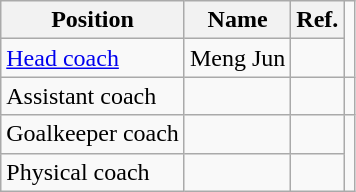<table class="wikitable">
<tr>
<th>Position</th>
<th>Name</th>
<th>Ref.</th>
</tr>
<tr>
<td><a href='#'>Head coach</a></td>
<td> Meng Jun</td>
<td></td>
</tr>
<tr>
<td>Assistant coach</td>
<td></td>
<td></td>
<td></td>
</tr>
<tr>
<td>Goalkeeper coach</td>
<td></td>
<td></td>
</tr>
<tr>
<td>Physical coach</td>
<td></td>
<td></td>
</tr>
</table>
